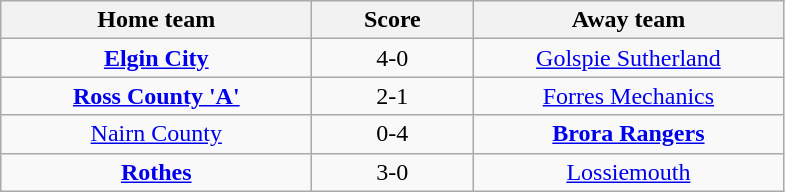<table class="wikitable" style="border-collapse: collapse;text-align: center;">
<tr>
<th width=200>Home team</th>
<th width=100>Score</th>
<th width=200>Away team</th>
</tr>
<tr>
<td><strong><a href='#'>Elgin City</a></strong></td>
<td>4-0</td>
<td><a href='#'>Golspie Sutherland</a></td>
</tr>
<tr>
<td><strong><a href='#'>Ross County 'A'</a></strong></td>
<td>2-1</td>
<td><a href='#'>Forres Mechanics</a></td>
</tr>
<tr>
<td><a href='#'>Nairn County</a></td>
<td>0-4</td>
<td><strong><a href='#'>Brora Rangers</a></strong></td>
</tr>
<tr>
<td><strong><a href='#'>Rothes</a></strong></td>
<td>3-0</td>
<td><a href='#'>Lossiemouth</a></td>
</tr>
</table>
